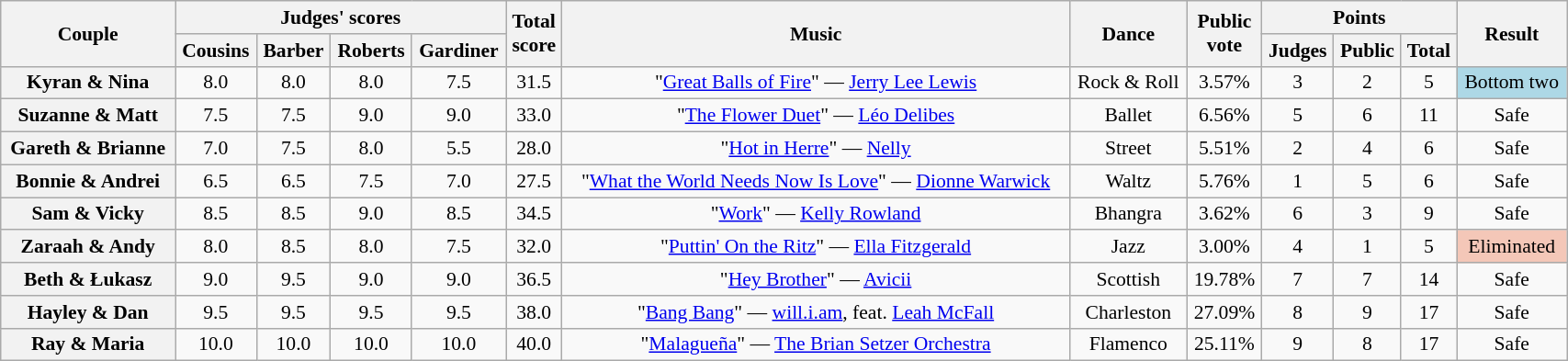<table class="wikitable sortable" style="text-align:center; font-size:90%; width: 90%">
<tr>
<th scope="col" rowspan=2>Couple</th>
<th scope="col" colspan=4 class="unsortable">Judges' scores</th>
<th scope="col" rowspan=2>Total<br>score</th>
<th scope="col" rowspan=2 class="unsortable">Music</th>
<th scope="col" rowspan=2 class="unsortable">Dance</th>
<th scope="col" rowspan=2>Public<br>vote</th>
<th scope="col" colspan=3 class="unsortable">Points</th>
<th scope="col" rowspan=2 class="unsortable">Result</th>
</tr>
<tr>
<th class="unsortable">Cousins</th>
<th class="unsortable">Barber</th>
<th class="unsortable">Roberts</th>
<th class="unsortable">Gardiner</th>
<th class="unsortable">Judges</th>
<th class="unsortable">Public</th>
<th class="unsortable">Total</th>
</tr>
<tr>
<th scope="row">Kyran & Nina</th>
<td>8.0</td>
<td>8.0</td>
<td>8.0</td>
<td>7.5</td>
<td>31.5</td>
<td>"<a href='#'>Great Balls of Fire</a>" — <a href='#'>Jerry Lee Lewis</a></td>
<td>Rock & Roll</td>
<td>3.57%</td>
<td>3</td>
<td>2</td>
<td>5</td>
<td bgcolor="lightblue">Bottom two</td>
</tr>
<tr>
<th scope="row">Suzanne & Matt</th>
<td>7.5</td>
<td>7.5</td>
<td>9.0</td>
<td>9.0</td>
<td>33.0</td>
<td>"<a href='#'>The Flower Duet</a>" — <a href='#'>Léo Delibes</a></td>
<td>Ballet</td>
<td>6.56%</td>
<td>5</td>
<td>6</td>
<td>11</td>
<td>Safe</td>
</tr>
<tr>
<th scope="row">Gareth & Brianne</th>
<td>7.0</td>
<td>7.5</td>
<td>8.0</td>
<td>5.5</td>
<td>28.0</td>
<td>"<a href='#'>Hot in Herre</a>" — <a href='#'>Nelly</a></td>
<td>Street</td>
<td>5.51%</td>
<td>2</td>
<td>4</td>
<td>6</td>
<td>Safe</td>
</tr>
<tr>
<th scope="row">Bonnie & Andrei</th>
<td>6.5</td>
<td>6.5</td>
<td>7.5</td>
<td>7.0</td>
<td>27.5</td>
<td>"<a href='#'>What the World Needs Now Is Love</a>" — <a href='#'>Dionne Warwick</a></td>
<td>Waltz</td>
<td>5.76%</td>
<td>1</td>
<td>5</td>
<td>6</td>
<td>Safe</td>
</tr>
<tr>
<th scope="row">Sam & Vicky</th>
<td>8.5</td>
<td>8.5</td>
<td>9.0</td>
<td>8.5</td>
<td>34.5</td>
<td>"<a href='#'>Work</a>" — <a href='#'>Kelly Rowland</a></td>
<td>Bhangra</td>
<td>3.62%</td>
<td>6</td>
<td>3</td>
<td>9</td>
<td>Safe</td>
</tr>
<tr>
<th scope="row">Zaraah & Andy</th>
<td>8.0</td>
<td>8.5</td>
<td>8.0</td>
<td>7.5</td>
<td>32.0</td>
<td>"<a href='#'>Puttin' On the Ritz</a>" — <a href='#'>Ella Fitzgerald</a></td>
<td>Jazz</td>
<td>3.00%</td>
<td>4</td>
<td>1</td>
<td>5</td>
<td bgcolor="f4c7b8">Eliminated</td>
</tr>
<tr>
<th scope="row">Beth & Łukasz</th>
<td>9.0</td>
<td>9.5</td>
<td>9.0</td>
<td>9.0</td>
<td>36.5</td>
<td>"<a href='#'>Hey Brother</a>" — <a href='#'>Avicii</a></td>
<td>Scottish</td>
<td>19.78%</td>
<td>7</td>
<td>7</td>
<td>14</td>
<td>Safe</td>
</tr>
<tr>
<th scope="row">Hayley & Dan</th>
<td>9.5</td>
<td>9.5</td>
<td>9.5</td>
<td>9.5</td>
<td>38.0</td>
<td>"<a href='#'>Bang Bang</a>" — <a href='#'>will.i.am</a>, feat. <a href='#'>Leah McFall</a></td>
<td>Charleston</td>
<td>27.09%</td>
<td>8</td>
<td>9</td>
<td>17</td>
<td>Safe</td>
</tr>
<tr>
<th scope="row">Ray & Maria</th>
<td>10.0</td>
<td>10.0</td>
<td>10.0</td>
<td>10.0</td>
<td>40.0</td>
<td>"<a href='#'>Malagueña</a>" — <a href='#'>The Brian Setzer Orchestra</a></td>
<td>Flamenco</td>
<td>25.11%</td>
<td>9</td>
<td>8</td>
<td>17</td>
<td>Safe</td>
</tr>
</table>
